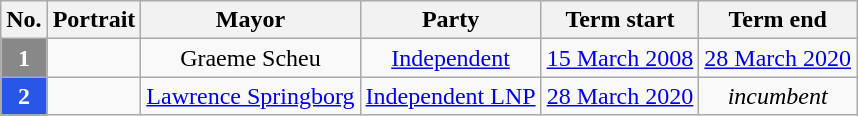<table class="wikitable">
<tr>
<th>No.</th>
<th>Portrait</th>
<th>Mayor</th>
<th>Party</th>
<th>Term start</th>
<th>Term end</th>
</tr>
<tr>
<th style="background:#888888; color:white">1</th>
<td align="center"></td>
<td align="center">Graeme Scheu</td>
<td align="center"><a href='#'>Independent</a></td>
<td align="center"><a href='#'>15 March 2008</a></td>
<td align="center"><a href='#'>28 March 2020</a></td>
</tr>
<tr>
<th style="background:#2955E8; color:white">2</th>
<td align="center"></td>
<td align="center"><a href='#'>Lawrence Springborg</a></td>
<td align="center"><a href='#'>Independent LNP</a></td>
<td align="center"><a href='#'>28 March 2020</a></td>
<td align="center"><em>incumbent</em></td>
</tr>
</table>
